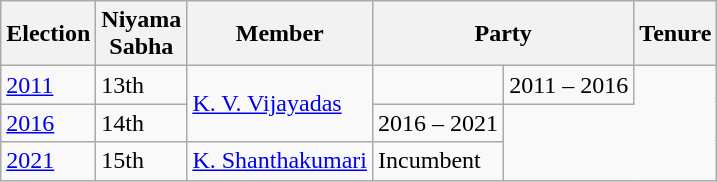<table class="wikitable sortable">
<tr>
<th>Election</th>
<th>Niyama<br>Sabha</th>
<th>Member</th>
<th colspan="2">Party</th>
<th>Tenure</th>
</tr>
<tr>
<td><a href='#'>2011</a></td>
<td>13th</td>
<td rowspan="2"><a href='#'>K. V. Vijayadas</a></td>
<td></td>
<td>2011 – 2016</td>
</tr>
<tr>
<td><a href='#'>2016</a></td>
<td>14th</td>
<td>2016 – 2021</td>
</tr>
<tr>
<td><a href='#'>2021</a></td>
<td>15th</td>
<td><a href='#'>K. Shanthakumari</a></td>
<td>Incumbent</td>
</tr>
</table>
